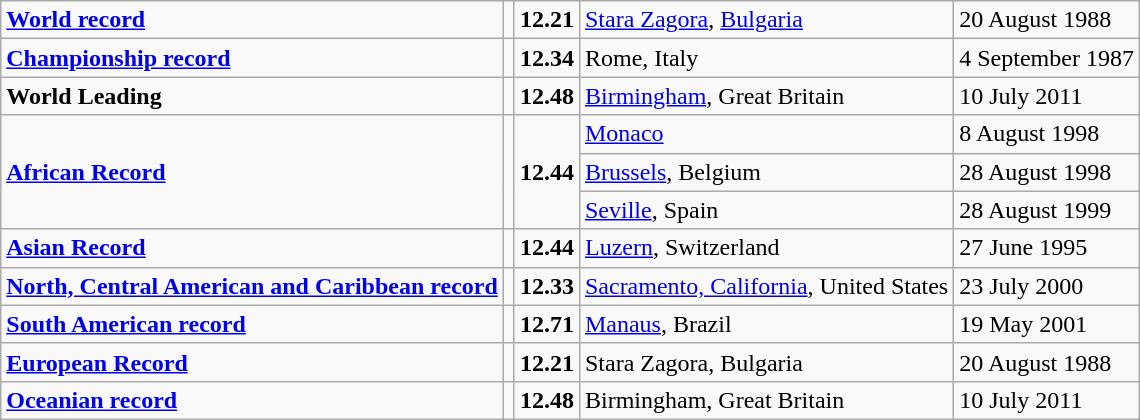<table class="wikitable">
<tr>
<td><strong><a href='#'>World record</a></strong></td>
<td></td>
<td><strong>12.21</strong></td>
<td><a href='#'>Stara Zagora</a>, <a href='#'>Bulgaria</a></td>
<td>20 August 1988</td>
</tr>
<tr>
<td><strong><a href='#'>Championship record</a></strong></td>
<td></td>
<td><strong>12.34</strong></td>
<td>Rome, Italy</td>
<td>4 September 1987</td>
</tr>
<tr>
<td><strong>World Leading</strong></td>
<td></td>
<td><strong>12.48</strong></td>
<td><a href='#'>Birmingham</a>, Great Britain</td>
<td>10 July 2011</td>
</tr>
<tr>
<td rowspan=3><strong><a href='#'>African Record</a></strong></td>
<td rowspan=3></td>
<td rowspan=3><strong>12.44</strong></td>
<td><a href='#'>Monaco</a></td>
<td>8 August 1998</td>
</tr>
<tr>
<td><a href='#'>Brussels</a>, Belgium</td>
<td>28 August 1998</td>
</tr>
<tr>
<td><a href='#'>Seville</a>, Spain</td>
<td>28 August 1999</td>
</tr>
<tr>
<td><strong><a href='#'>Asian Record</a></strong></td>
<td></td>
<td><strong>12.44</strong></td>
<td><a href='#'>Luzern</a>, Switzerland</td>
<td>27 June 1995</td>
</tr>
<tr>
<td><strong><a href='#'>North, Central American and Caribbean record</a></strong></td>
<td></td>
<td><strong>12.33</strong></td>
<td><a href='#'>Sacramento, California</a>, United States</td>
<td>23 July 2000</td>
</tr>
<tr>
<td><strong><a href='#'>South American record</a></strong></td>
<td></td>
<td><strong>12.71</strong></td>
<td><a href='#'>Manaus</a>, Brazil</td>
<td>19 May 2001</td>
</tr>
<tr>
<td><strong><a href='#'>European Record</a></strong></td>
<td></td>
<td><strong>12.21</strong></td>
<td>Stara Zagora, Bulgaria</td>
<td>20 August 1988</td>
</tr>
<tr>
<td><strong><a href='#'>Oceanian record</a></strong></td>
<td></td>
<td><strong>12.48</strong></td>
<td>Birmingham, Great Britain</td>
<td>10 July 2011</td>
</tr>
</table>
